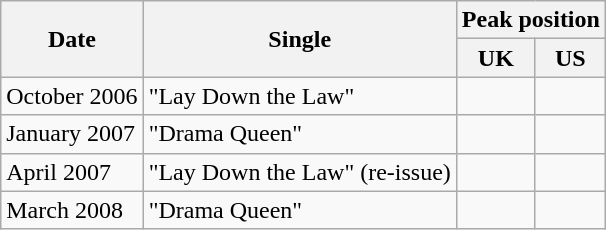<table class="wikitable">
<tr>
<th rowspan=2>Date</th>
<th rowspan=2>Single</th>
<th colspan=2>Peak position</th>
</tr>
<tr>
<th>UK</th>
<th>US</th>
</tr>
<tr>
<td>October 2006</td>
<td>"Lay Down the Law"</td>
<td></td>
<td></td>
</tr>
<tr>
<td>January 2007</td>
<td>"Drama Queen"</td>
<td></td>
<td></td>
</tr>
<tr>
<td>April 2007</td>
<td>"Lay Down the Law" (re-issue)</td>
<td></td>
<td></td>
</tr>
<tr>
<td>March 2008</td>
<td>"Drama Queen"</td>
<td></td>
<td></td>
</tr>
</table>
